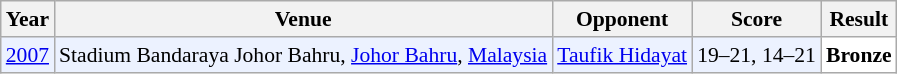<table class="sortable wikitable" style="font-size: 90%;">
<tr>
<th>Year</th>
<th>Venue</th>
<th>Opponent</th>
<th>Score</th>
<th>Result</th>
</tr>
<tr style="background:#ECF2FF">
<td align="center"><a href='#'>2007</a></td>
<td align="left">Stadium Bandaraya Johor Bahru, <a href='#'>Johor Bahru</a>, <a href='#'>Malaysia</a></td>
<td align="left"> <a href='#'>Taufik Hidayat</a></td>
<td align="left">19–21, 14–21</td>
<td style="text-align:left; background:white"> <strong>Bronze</strong></td>
</tr>
</table>
